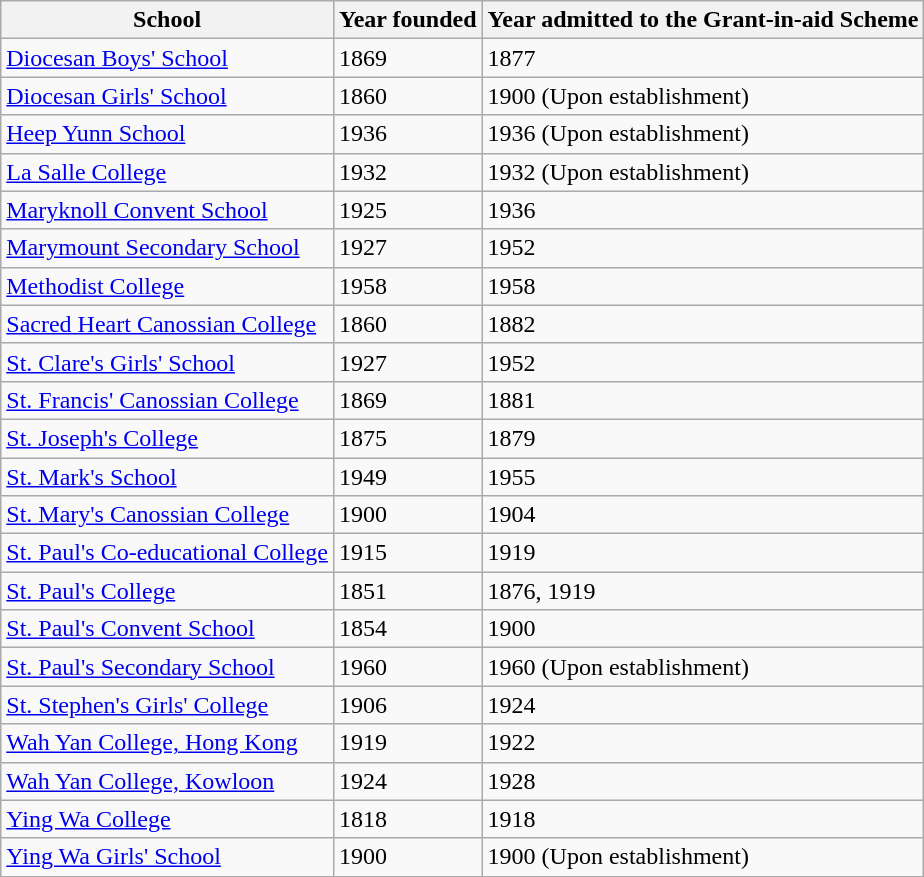<table class="wikitable sortable">
<tr>
<th scope="col">School</th>
<th scope="col">Year founded</th>
<th scope="col">Year admitted to the Grant-in-aid Scheme</th>
</tr>
<tr>
<td><a href='#'>Diocesan Boys' School</a></td>
<td>1869</td>
<td>1877</td>
</tr>
<tr>
<td><a href='#'>Diocesan Girls' School</a></td>
<td>1860</td>
<td>1900 (Upon establishment)</td>
</tr>
<tr>
<td><a href='#'>Heep Yunn School</a></td>
<td>1936</td>
<td>1936 (Upon establishment)</td>
</tr>
<tr>
<td><a href='#'>La Salle College</a></td>
<td>1932</td>
<td>1932 (Upon establishment)</td>
</tr>
<tr>
<td><a href='#'>Maryknoll Convent School</a></td>
<td>1925</td>
<td>1936</td>
</tr>
<tr>
<td><a href='#'>Marymount Secondary School</a></td>
<td>1927</td>
<td>1952</td>
</tr>
<tr>
<td><a href='#'>Methodist College</a></td>
<td>1958</td>
<td>1958</td>
</tr>
<tr>
<td><a href='#'>Sacred Heart Canossian College</a></td>
<td>1860</td>
<td>1882</td>
</tr>
<tr>
<td><a href='#'>St. Clare's Girls' School</a></td>
<td>1927</td>
<td>1952</td>
</tr>
<tr>
<td><a href='#'>St. Francis' Canossian College</a></td>
<td>1869</td>
<td>1881</td>
</tr>
<tr>
<td><a href='#'>St. Joseph's College</a></td>
<td>1875</td>
<td>1879</td>
</tr>
<tr>
<td><a href='#'>St. Mark's School</a></td>
<td>1949</td>
<td>1955</td>
</tr>
<tr>
<td><a href='#'>St. Mary's Canossian College</a></td>
<td>1900</td>
<td>1904</td>
</tr>
<tr>
<td><a href='#'>St. Paul's Co-educational College</a></td>
<td>1915</td>
<td>1919</td>
</tr>
<tr>
<td><a href='#'>St. Paul's College</a></td>
<td>1851</td>
<td>1876, 1919</td>
</tr>
<tr>
<td><a href='#'>St. Paul's Convent School</a></td>
<td>1854</td>
<td>1900</td>
</tr>
<tr>
<td><a href='#'>St. Paul's Secondary School</a></td>
<td>1960</td>
<td>1960 (Upon establishment)</td>
</tr>
<tr>
<td><a href='#'>St. Stephen's Girls' College</a></td>
<td>1906</td>
<td>1924</td>
</tr>
<tr>
<td><a href='#'>Wah Yan College, Hong Kong</a></td>
<td>1919</td>
<td>1922</td>
</tr>
<tr>
<td><a href='#'>Wah Yan College, Kowloon</a></td>
<td>1924</td>
<td>1928</td>
</tr>
<tr>
<td><a href='#'>Ying Wa College</a></td>
<td>1818</td>
<td>1918</td>
</tr>
<tr>
<td><a href='#'>Ying Wa Girls' School</a></td>
<td>1900</td>
<td>1900 (Upon establishment)</td>
</tr>
</table>
